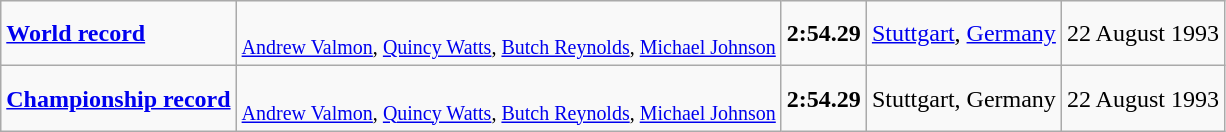<table class="wikitable">
<tr>
<td><strong><a href='#'>World record</a></strong></td>
<td><br> <small><a href='#'>Andrew Valmon</a>, <a href='#'>Quincy Watts</a>, <a href='#'>Butch Reynolds</a>, <a href='#'>Michael Johnson</a></small></td>
<td><strong>2:54.29</strong></td>
<td><a href='#'>Stuttgart</a>, <a href='#'>Germany</a></td>
<td>22 August 1993</td>
</tr>
<tr>
<td><strong><a href='#'>Championship record</a></strong></td>
<td><br> <small><a href='#'>Andrew Valmon</a>, <a href='#'>Quincy Watts</a>, <a href='#'>Butch Reynolds</a>, <a href='#'>Michael Johnson</a></small></td>
<td><strong>2:54.29</strong></td>
<td>Stuttgart, Germany</td>
<td>22 August 1993</td>
</tr>
</table>
